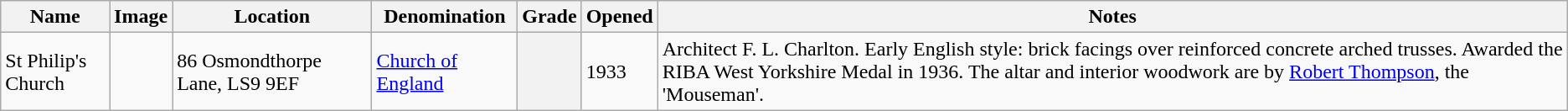<table class="wikitable sortable">
<tr>
<th>Name</th>
<th class="unsortable">Image</th>
<th>Location</th>
<th>Denomination</th>
<th>Grade</th>
<th>Opened</th>
<th class="unsortable">Notes</th>
</tr>
<tr>
<td>St Philip's Church</td>
<td></td>
<td>86 Osmondthorpe Lane, LS9 9EF</td>
<td><a href='#'>Church of England</a></td>
<th></th>
<td>1933</td>
<td>Architect F. L. Charlton. Early English style: brick facings over reinforced concrete arched trusses. Awarded the RIBA West Yorkshire Medal in 1936. The altar and interior woodwork are by <a href='#'>Robert Thompson</a>, the 'Mouseman'.</td>
</tr>
</table>
